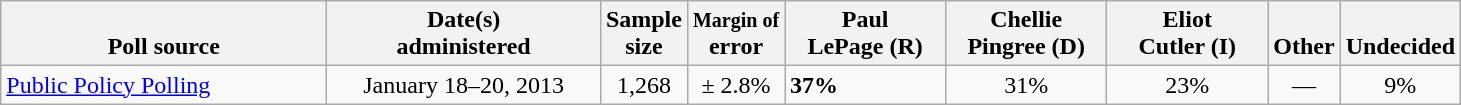<table class="wikitable">
<tr valign= bottom>
<th style="width:210px;">Poll source</th>
<th style="width:175px;">Date(s)<br>administered</th>
<th class=small>Sample<br>size</th>
<th><small>Margin of</small><br>error</th>
<th style="width:100px;">Paul<br>LePage (R)</th>
<th style="width:100px;">Chellie<br>Pingree (D)</th>
<th style="width:100px;">Eliot<br>Cutler (I)</th>
<th>Other</th>
<th>Undecided</th>
</tr>
<tr>
<td><a href='#'>Public Policy Polling</a></td>
<td align=center>January 18–20, 2013</td>
<td align=center>1,268</td>
<td align=center>± 2.8%</td>
<td><strong>37%</strong></td>
<td align=center>31%</td>
<td align=center>23%</td>
<td align=center>—</td>
<td align=center>9%</td>
</tr>
</table>
